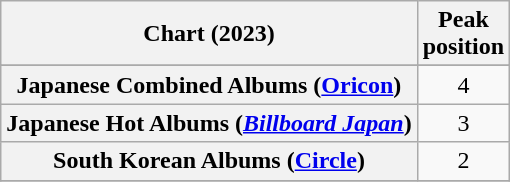<table class="wikitable sortable plainrowheaders" style="text-align:center;">
<tr>
<th scope="col">Chart (2023)</th>
<th scope="col">Peak<br>position</th>
</tr>
<tr>
</tr>
<tr>
<th scope="row">Japanese Combined Albums (<a href='#'>Oricon</a>)</th>
<td>4</td>
</tr>
<tr>
<th scope="row">Japanese Hot Albums (<em><a href='#'>Billboard Japan</a></em>)</th>
<td>3</td>
</tr>
<tr>
<th scope="row">South Korean Albums (<a href='#'>Circle</a>)</th>
<td>2</td>
</tr>
<tr>
</tr>
</table>
